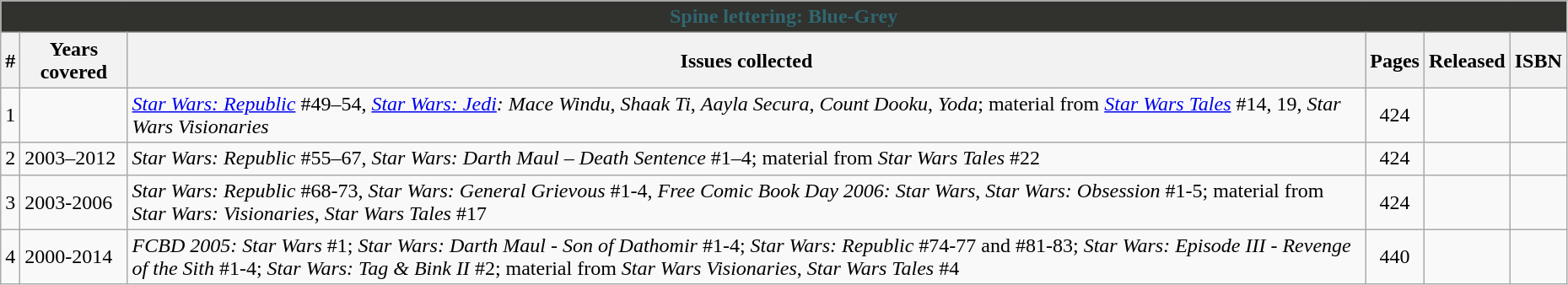<table class="wikitable sortable" width=98%>
<tr>
<th colspan=6 style="background-color: #31312D; color: #306670;">Spine lettering: Blue-Grey</th>
</tr>
<tr>
<th class="unsortable">#</th>
<th>Years covered</th>
<th class="unsortable">Issues collected</th>
<th class="unsortable">Pages</th>
<th>Released</th>
<th class="unsortable">ISBN</th>
</tr>
<tr>
<td>1</td>
<td></td>
<td><em><a href='#'>Star Wars: Republic</a></em> #49–54, <em><a href='#'>Star Wars: Jedi</a>: Mace Windu</em>, <em>Shaak Ti</em>, <em>Aayla Secura</em>, <em>Count Dooku</em>, <em>Yoda</em>; material from <em><a href='#'>Star Wars Tales</a></em> #14, 19, <em>Star Wars Visionaries</em></td>
<td style="text-align: center;">424</td>
<td></td>
<td></td>
</tr>
<tr>
<td>2</td>
<td>2003–2012</td>
<td><em>Star Wars: Republic</em> #55–67, <em>Star Wars: Darth Maul – Death Sentence</em> #1–4; material from <em>Star Wars Tales</em> #22</td>
<td style="text-align: center;">424</td>
<td></td>
<td></td>
</tr>
<tr>
<td>3</td>
<td>2003-2006</td>
<td><em>Star Wars: Republic</em> #68-73, <em>Star Wars: General Grievous</em> #1-4, <em>Free Comic Book Day 2006: Star Wars</em>, <em>Star Wars: Obsession</em> #1-5; material from <em>Star Wars: Visionaries</em>, <em>Star Wars Tales</em> #17</td>
<td style="text-align: center;">424</td>
<td></td>
<td></td>
</tr>
<tr>
<td>4</td>
<td>2000-2014</td>
<td><em>FCBD 2005: Star Wars</em> #1; <em>Star Wars: Darth Maul - Son of Dathomir</em> #1-4; <em>Star Wars: Republic</em> #74-77 and #81-83; <em>Star Wars: Episode III - Revenge of the Sith</em> #1-4; <em>Star Wars: Tag & Bink II</em> #2; material from <em>Star Wars Visionaries</em>, <em>Star Wars Tales</em> #4</td>
<td style="text-align: center;">440</td>
<td></td>
<td></td>
</tr>
</table>
